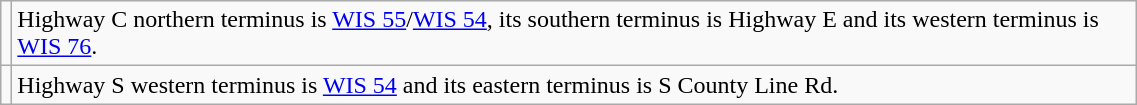<table class="wikitable" style="width:60%">
<tr>
<td></td>
<td>Highway C northern terminus is <a href='#'>WIS 55</a>/<a href='#'>WIS 54</a>, its southern terminus is Highway E and its western terminus is <a href='#'>WIS 76</a>.</td>
</tr>
<tr>
<td></td>
<td>Highway S western terminus is <a href='#'>WIS 54</a> and its eastern terminus is S County Line Rd.</td>
</tr>
</table>
